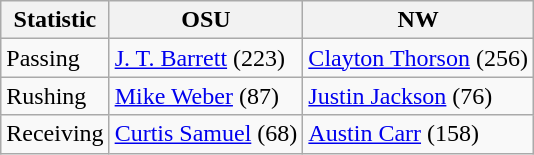<table class="wikitable">
<tr>
<th>Statistic</th>
<th>OSU</th>
<th>NW</th>
</tr>
<tr>
<td>Passing</td>
<td><a href='#'>J. T. Barrett</a> (223)</td>
<td><a href='#'>Clayton Thorson</a> (256)</td>
</tr>
<tr>
<td>Rushing</td>
<td><a href='#'>Mike Weber</a> (87)</td>
<td><a href='#'>Justin Jackson</a> (76)</td>
</tr>
<tr>
<td>Receiving</td>
<td><a href='#'>Curtis Samuel</a> (68)</td>
<td><a href='#'>Austin Carr</a> (158)</td>
</tr>
</table>
